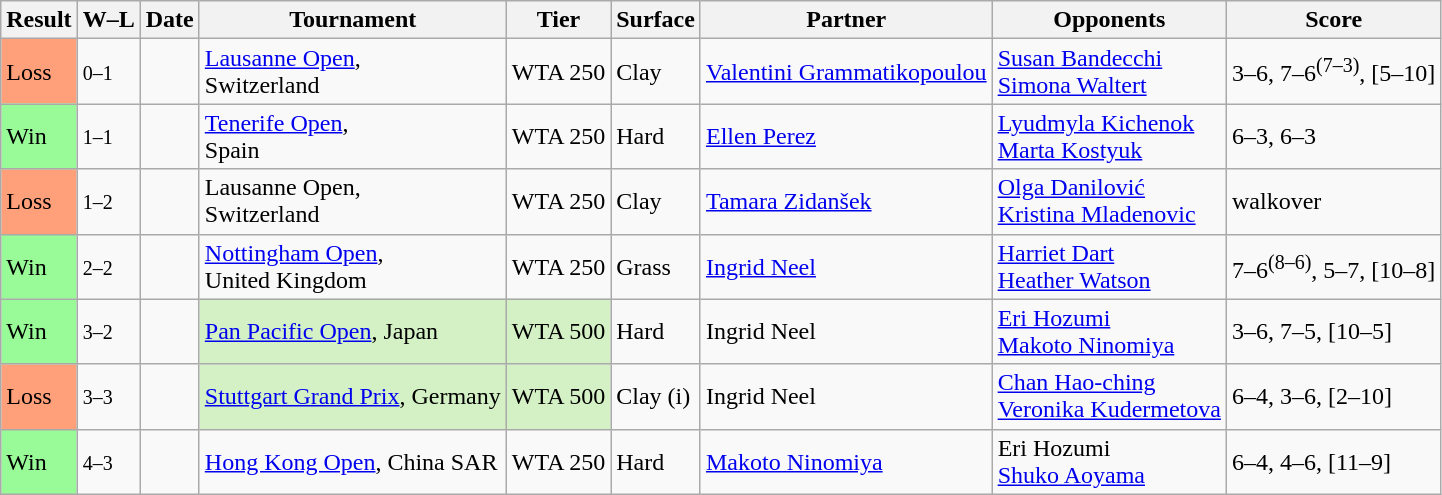<table class="sortable wikitable">
<tr>
<th>Result</th>
<th class=unsortable>W–L</th>
<th>Date</th>
<th>Tournament</th>
<th>Tier</th>
<th>Surface</th>
<th>Partner</th>
<th>Opponents</th>
<th class=unsortable>Score</th>
</tr>
<tr>
<td bgcolor=FFA07A>Loss</td>
<td><small>0–1</small></td>
<td><a href='#'></a></td>
<td><a href='#'>Lausanne Open</a>, <br>Switzerland</td>
<td>WTA 250</td>
<td>Clay</td>
<td> <a href='#'>Valentini Grammatikopoulou</a></td>
<td> <a href='#'>Susan Bandecchi</a> <br>  <a href='#'>Simona Waltert</a></td>
<td>3–6, 7–6<sup>(7–3)</sup>, [5–10]</td>
</tr>
<tr>
<td bgcolor=98fb98>Win</td>
<td><small>1–1</small></td>
<td><a href='#'></a></td>
<td><a href='#'>Tenerife Open</a>, <br>Spain</td>
<td>WTA 250</td>
<td>Hard</td>
<td> <a href='#'>Ellen Perez</a></td>
<td> <a href='#'>Lyudmyla Kichenok</a> <br>  <a href='#'>Marta Kostyuk</a></td>
<td>6–3, 6–3</td>
</tr>
<tr>
<td bgcolor=FFA07A>Loss</td>
<td><small>1–2</small></td>
<td><a href='#'></a></td>
<td>Lausanne Open, <br>Switzerland</td>
<td>WTA 250</td>
<td>Clay</td>
<td> <a href='#'>Tamara Zidanšek</a></td>
<td> <a href='#'>Olga Danilović</a> <br>  <a href='#'>Kristina Mladenovic</a></td>
<td>walkover</td>
</tr>
<tr>
<td bgcolor=98FB98>Win</td>
<td><small>2–2</small></td>
<td><a href='#'></a></td>
<td><a href='#'>Nottingham Open</a>, <br>United Kingdom</td>
<td>WTA 250</td>
<td>Grass</td>
<td> <a href='#'>Ingrid Neel</a></td>
<td> <a href='#'>Harriet Dart</a> <br>  <a href='#'>Heather Watson</a></td>
<td>7–6<sup>(8–6)</sup>, 5–7, [10–8]</td>
</tr>
<tr>
<td bgcolor=98FB98>Win</td>
<td><small>3–2</small></td>
<td><a href='#'></a></td>
<td bgcolor="#d4f1c5"><a href='#'>Pan Pacific Open</a>, Japan</td>
<td bgcolor="#d4f1c5">WTA 500</td>
<td>Hard</td>
<td> Ingrid Neel</td>
<td> <a href='#'>Eri Hozumi</a> <br>  <a href='#'>Makoto Ninomiya</a></td>
<td>3–6, 7–5, [10–5]</td>
</tr>
<tr>
<td bgcolor=FFA07A>Loss</td>
<td><small>3–3</small></td>
<td><a href='#'></a></td>
<td bgcolor="#d4f1c5"><a href='#'>Stuttgart Grand Prix</a>, Germany</td>
<td bgcolor="#d4f1c5">WTA 500</td>
<td>Clay (i)</td>
<td> Ingrid Neel</td>
<td> <a href='#'>Chan Hao-ching</a> <br>  <a href='#'>Veronika Kudermetova</a></td>
<td>6–4, 3–6, [2–10]</td>
</tr>
<tr>
<td bgcolor=98FB98>Win</td>
<td><small>4–3</small></td>
<td><a href='#'></a></td>
<td><a href='#'>Hong Kong Open</a>, China SAR</td>
<td>WTA 250</td>
<td>Hard</td>
<td> <a href='#'>Makoto Ninomiya</a></td>
<td> Eri Hozumi <br>  <a href='#'>Shuko Aoyama</a></td>
<td>6–4, 4–6, [11–9]</td>
</tr>
</table>
